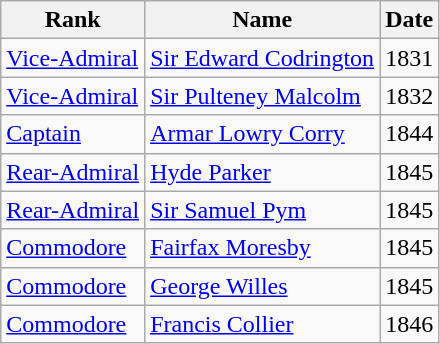<table class="wikitable" width=>
<tr>
<th style="#ffffff;">Rank</th>
<th style="#ffffff;">Name</th>
<th style="#ffffff;">Date</th>
</tr>
<tr>
<td><a href='#'>Vice-Admiral</a></td>
<td><a href='#'>Sir Edward Codrington</a></td>
<td>1831</td>
</tr>
<tr>
<td><a href='#'>Vice-Admiral</a></td>
<td><a href='#'>Sir Pulteney Malcolm</a></td>
<td>1832</td>
</tr>
<tr>
<td><a href='#'>Captain</a></td>
<td><a href='#'>Armar Lowry Corry</a></td>
<td>1844</td>
</tr>
<tr>
<td><a href='#'>Rear-Admiral</a></td>
<td><a href='#'>Hyde Parker</a></td>
<td>1845</td>
</tr>
<tr>
<td><a href='#'>Rear-Admiral</a></td>
<td><a href='#'>Sir Samuel Pym</a></td>
<td>1845</td>
</tr>
<tr>
<td><a href='#'>Commodore</a></td>
<td><a href='#'>Fairfax Moresby</a></td>
<td>1845</td>
</tr>
<tr>
<td><a href='#'>Commodore</a></td>
<td><a href='#'>George Willes</a></td>
<td>1845</td>
</tr>
<tr>
<td><a href='#'>Commodore</a></td>
<td><a href='#'>Francis Collier</a></td>
<td>1846</td>
</tr>
</table>
